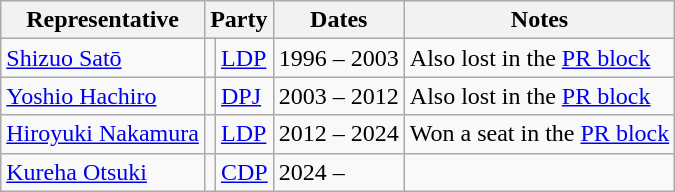<table class=wikitable>
<tr valign=bottom>
<th>Representative</th>
<th colspan="2">Party</th>
<th>Dates</th>
<th>Notes</th>
</tr>
<tr>
<td><a href='#'>Shizuo Satō</a></td>
<td bgcolor=></td>
<td><a href='#'>LDP</a></td>
<td>1996 – 2003</td>
<td>Also lost in the <a href='#'>PR block</a></td>
</tr>
<tr>
<td><a href='#'>Yoshio Hachiro</a></td>
<td bgcolor=></td>
<td><a href='#'>DPJ</a></td>
<td>2003 – 2012</td>
<td>Also lost in the <a href='#'>PR block</a></td>
</tr>
<tr>
<td><a href='#'>Hiroyuki Nakamura</a></td>
<td bgcolor=></td>
<td><a href='#'>LDP</a></td>
<td>2012 – 2024</td>
<td>Won a seat in the  <a href='#'>PR block</a></td>
</tr>
<tr>
<td><a href='#'>Kureha Otsuki</a></td>
<td bgcolor=></td>
<td><a href='#'>CDP</a></td>
<td>2024 –</td>
<td></td>
</tr>
</table>
